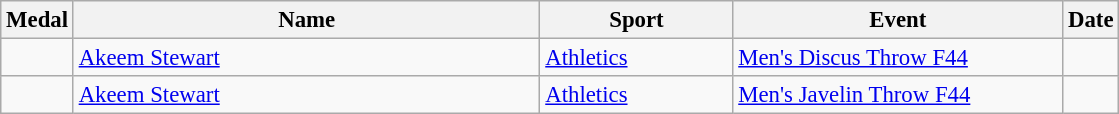<table class="wikitable sortable"  style="font-size:95%">
<tr>
<th>Medal</th>
<th style="width:20em">Name</th>
<th style="width:8em">Sport</th>
<th style="width:14em">Event</th>
<th>Date</th>
</tr>
<tr>
<td></td>
<td><a href='#'>Akeem Stewart</a></td>
<td><a href='#'>Athletics</a></td>
<td><a href='#'>Men's Discus Throw F44</a></td>
<td></td>
</tr>
<tr>
<td></td>
<td><a href='#'>Akeem Stewart</a></td>
<td><a href='#'>Athletics</a></td>
<td><a href='#'>Men's Javelin Throw F44</a></td>
<td></td>
</tr>
</table>
